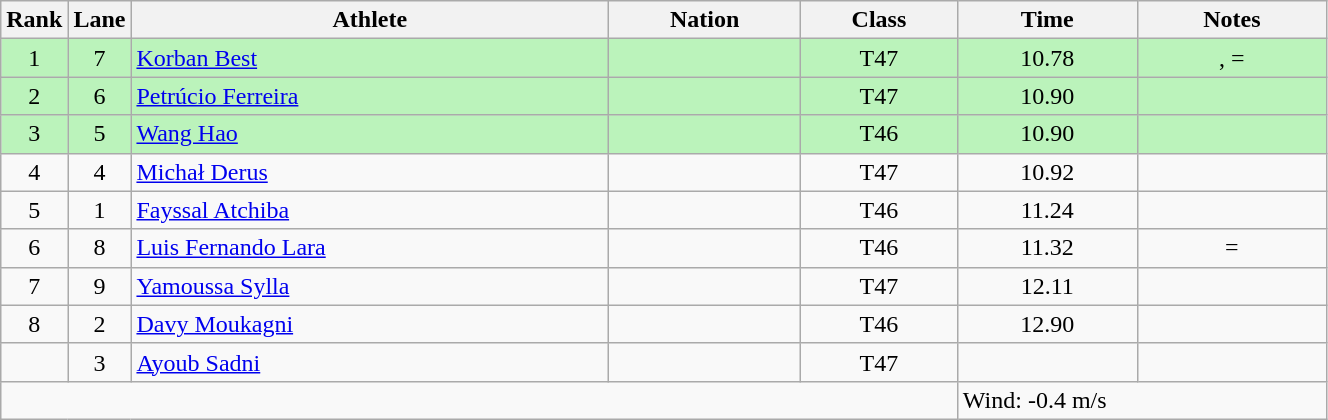<table class="wikitable sortable" style="text-align:center;width: 70%;">
<tr>
<th scope="col" style="width: 15px;">Rank</th>
<th scope="col" style="width: 15px;">Lane</th>
<th scope="col">Athlete</th>
<th scope="col">Nation</th>
<th scope="col">Class</th>
<th scope="col">Time</th>
<th scope="col">Notes</th>
</tr>
<tr bgcolor=bbf3bb>
<td>1</td>
<td>7</td>
<td align=left><a href='#'>Korban Best</a></td>
<td align=left></td>
<td>T47</td>
<td>10.78</td>
<td>, =</td>
</tr>
<tr bgcolor=bbf3bb>
<td>2</td>
<td>6</td>
<td align=left><a href='#'>Petrúcio Ferreira</a></td>
<td align=left></td>
<td>T47</td>
<td>10.90</td>
<td></td>
</tr>
<tr bgcolor=bbf3bb>
<td>3</td>
<td>5</td>
<td align=left><a href='#'>Wang Hao</a></td>
<td align=left></td>
<td>T46</td>
<td>10.90</td>
<td></td>
</tr>
<tr>
<td>4</td>
<td>4</td>
<td align=left><a href='#'>Michał Derus</a></td>
<td align=left></td>
<td>T47</td>
<td>10.92</td>
<td></td>
</tr>
<tr>
<td>5</td>
<td>1</td>
<td align=left><a href='#'>Fayssal Atchiba</a></td>
<td align=left></td>
<td>T46</td>
<td>11.24</td>
<td></td>
</tr>
<tr>
<td>6</td>
<td>8</td>
<td align=left><a href='#'>Luis Fernando Lara</a></td>
<td align=left></td>
<td>T46</td>
<td>11.32</td>
<td>=</td>
</tr>
<tr>
<td>7</td>
<td>9</td>
<td align=left><a href='#'>Yamoussa Sylla</a></td>
<td align=left></td>
<td>T47</td>
<td>12.11</td>
<td></td>
</tr>
<tr>
<td>8</td>
<td>2</td>
<td align=left><a href='#'>Davy Moukagni</a></td>
<td align=left></td>
<td>T46</td>
<td>12.90</td>
<td></td>
</tr>
<tr>
<td></td>
<td>3</td>
<td align=left><a href='#'>Ayoub Sadni</a></td>
<td align=left></td>
<td>T47</td>
<td></td>
<td></td>
</tr>
<tr class="sortbottom">
<td colspan="5"></td>
<td colspan="2" style="text-align:left;">Wind: -0.4 m/s</td>
</tr>
</table>
